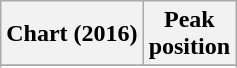<table class="wikitable sortable plainrowheaders" style="text-align:center">
<tr>
<th scope="col">Chart (2016)</th>
<th scope="col">Peak<br>position</th>
</tr>
<tr>
</tr>
<tr>
</tr>
<tr>
</tr>
<tr>
</tr>
<tr>
</tr>
<tr>
</tr>
<tr>
</tr>
<tr>
</tr>
</table>
